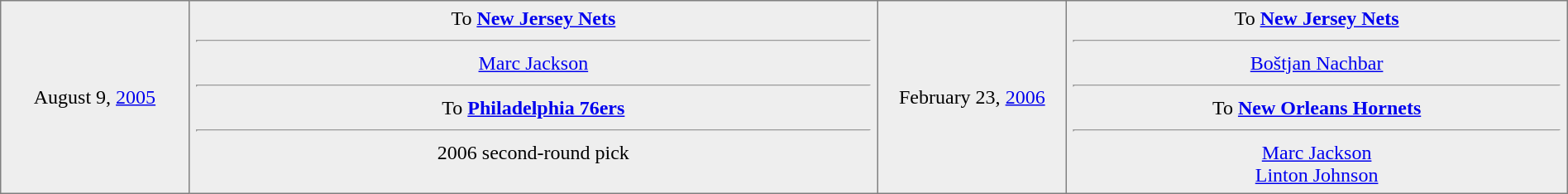<table border="1" style="border-collapse:collapse; text-align:center; width:100%;"  cellpadding="5">
<tr style="background:#eee;">
<td style="width:12%">August 9, <a href='#'>2005</a></td>
<td style="width:44%; vertical-align:top;">To <strong><a href='#'>New Jersey Nets</a></strong><hr><a href='#'>Marc Jackson</a><hr>To <strong><a href='#'>Philadelphia 76ers</a></strong><hr>2006 second-round pick</td>
<td style="width:12%">February 23, <a href='#'>2006</a></td>
<td style="width:44%; vertical-align:top;">To <strong><a href='#'>New Jersey Nets</a></strong><hr><a href='#'>Boštjan Nachbar</a><hr>To <strong><a href='#'>New Orleans Hornets</a></strong><hr><a href='#'>Marc Jackson</a><br><a href='#'>Linton Johnson</a></td>
</tr>
</table>
